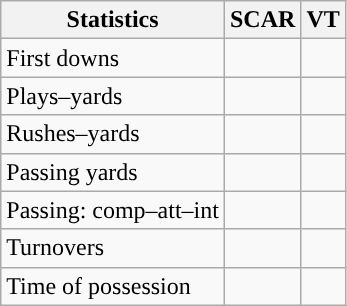<table class="wikitable" style="float:left">
<tr>
<th>Statistics</th>
<th>SCAR</th>
<th>VT</th>
</tr>
<tr>
<td>First downs</td>
<td></td>
<td></td>
</tr>
<tr>
<td>Plays–yards</td>
<td></td>
<td></td>
</tr>
<tr>
<td>Rushes–yards</td>
<td></td>
<td></td>
</tr>
<tr>
<td>Passing yards</td>
<td></td>
<td></td>
</tr>
<tr>
<td>Passing: comp–att–int</td>
<td></td>
<td></td>
</tr>
<tr>
<td>Turnovers</td>
<td></td>
<td></td>
</tr>
<tr>
<td>Time of possession</td>
<td></td>
<td></td>
</tr>
</table>
